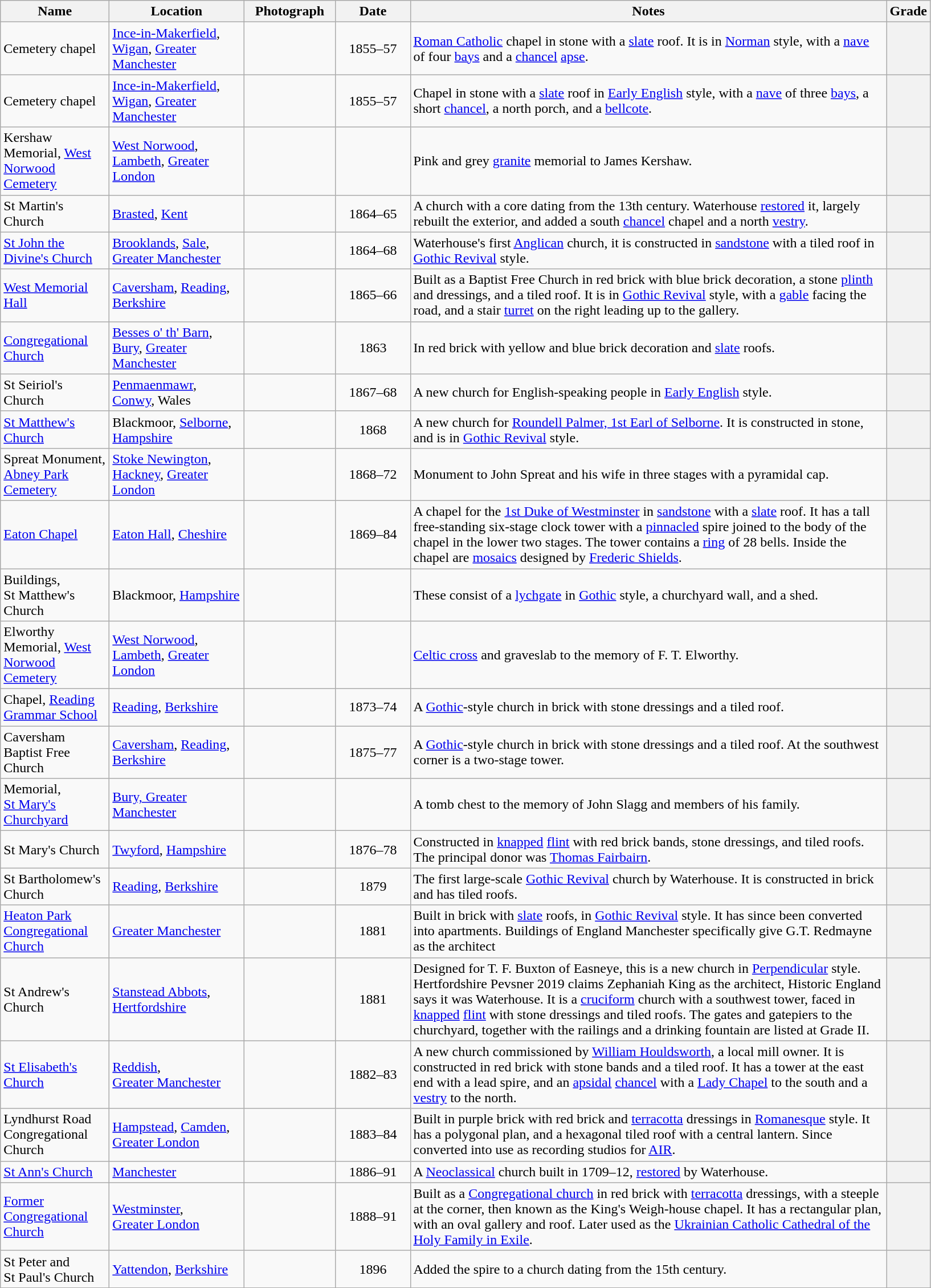<table class="wikitable sortable">
<tr>
<th style="width:120px">Name</th>
<th style="width:150px">Location</th>
<th style="width:100px" class="unsortable">Photograph</th>
<th style="width:80px">Date</th>
<th style="width:550px" class="unsortable">Notes</th>
<th style="width:24px">Grade</th>
</tr>
<tr>
<td>Cemetery chapel</td>
<td><a href='#'>Ince-in-Makerfield</a>, <a href='#'>Wigan</a>, <a href='#'>Greater Manchester</a><br><small></small></td>
<td></td>
<td align="center">1855–57</td>
<td><a href='#'>Roman Catholic</a> chapel in stone with a <a href='#'>slate</a> roof.  It is in <a href='#'>Norman</a> style, with a <a href='#'>nave</a> of four <a href='#'>bays</a> and a <a href='#'>chancel</a> <a href='#'>apse</a>.</td>
<th></th>
</tr>
<tr>
<td>Cemetery chapel</td>
<td><a href='#'>Ince-in-Makerfield</a>, <a href='#'>Wigan</a>, <a href='#'>Greater Manchester</a><br><small></small></td>
<td></td>
<td align="center">1855–57</td>
<td>Chapel in stone with a <a href='#'>slate</a> roof in <a href='#'>Early English</a> style, with a <a href='#'>nave</a> of three <a href='#'>bays</a>, a short <a href='#'>chancel</a>, a north porch, and a <a href='#'>bellcote</a>.</td>
<th></th>
</tr>
<tr>
<td>Kershaw Memorial, <a href='#'>West Norwood Cemetery</a></td>
<td><a href='#'>West Norwood</a>, <a href='#'>Lambeth</a>, <a href='#'>Greater London</a><br><small></small></td>
<td></td>
<td align="center"></td>
<td>Pink and grey <a href='#'>granite</a> memorial to James Kershaw.</td>
<th></th>
</tr>
<tr>
<td>St Martin's Church</td>
<td><a href='#'>Brasted</a>, <a href='#'>Kent</a><br><small></small></td>
<td></td>
<td align="center">1864–65</td>
<td>A church with a core dating from the 13th century.  Waterhouse <a href='#'>restored</a> it, largely rebuilt the exterior, and added a south <a href='#'>chancel</a> chapel and a north <a href='#'>vestry</a>.</td>
<th></th>
</tr>
<tr>
<td><a href='#'>St John the Divine's Church</a></td>
<td><a href='#'>Brooklands</a>, <a href='#'>Sale</a>,<br><a href='#'>Greater Manchester</a><br><small></small></td>
<td></td>
<td align="center">1864–68</td>
<td>Waterhouse's first <a href='#'>Anglican</a> church, it is constructed in <a href='#'>sandstone</a> with a tiled roof in <a href='#'>Gothic Revival</a> style.</td>
<th></th>
</tr>
<tr>
<td><a href='#'>West Memorial Hall</a></td>
<td><a href='#'>Caversham</a>, <a href='#'>Reading</a>, <a href='#'>Berkshire</a><br><small></small></td>
<td></td>
<td align="center">1865–66</td>
<td>Built as a Baptist Free Church in red brick with blue brick decoration, a stone <a href='#'>plinth</a> and dressings, and a tiled roof.  It is in <a href='#'>Gothic Revival</a> style, with a <a href='#'>gable</a> facing the road, and a stair <a href='#'>turret</a> on the right leading up to the gallery.</td>
<th></th>
</tr>
<tr>
<td><a href='#'>Congregational Church</a></td>
<td><a href='#'>Besses o' th' Barn</a>, <a href='#'>Bury</a>, <a href='#'>Greater Manchester</a><br><small></small></td>
<td></td>
<td align="center">1863</td>
<td>In red brick with yellow and blue brick decoration and <a href='#'>slate</a> roofs.</td>
<th></th>
</tr>
<tr>
<td>St Seiriol's Church</td>
<td><a href='#'>Penmaenmawr</a>, <a href='#'>Conwy</a>, Wales<br><small></small></td>
<td></td>
<td align="center">1867–68</td>
<td>A new church for English-speaking people in <a href='#'>Early English</a> style.</td>
<th></th>
</tr>
<tr>
<td><a href='#'>St Matthew's Church</a></td>
<td>Blackmoor, <a href='#'>Selborne</a>, <a href='#'>Hampshire</a><br><small></small></td>
<td></td>
<td align="center">1868</td>
<td>A new church for <a href='#'>Roundell Palmer, 1st Earl of Selborne</a>.  It is constructed in stone, and is in <a href='#'>Gothic Revival</a> style.</td>
<th></th>
</tr>
<tr>
<td>Spreat Monument, <a href='#'>Abney Park Cemetery</a></td>
<td><a href='#'>Stoke Newington</a>, <a href='#'>Hackney</a>, <a href='#'>Greater London</a><br><small></small></td>
<td></td>
<td align="center">1868–72</td>
<td>Monument to John Spreat and his wife in three stages with a pyramidal cap.</td>
<th></th>
</tr>
<tr>
<td><a href='#'>Eaton Chapel</a></td>
<td><a href='#'>Eaton Hall</a>, <a href='#'>Cheshire</a><br><small></small></td>
<td></td>
<td align="center">1869–84</td>
<td>A chapel for the <a href='#'>1st Duke of Westminster</a> in <a href='#'>sandstone</a> with a <a href='#'>slate</a> roof.  It has a tall free-standing six-stage clock tower with a <a href='#'>pinnacled</a> spire joined to the body of the chapel in the lower two stages.  The tower contains a <a href='#'>ring</a> of 28 bells.  Inside the chapel are <a href='#'>mosaics</a> designed by <a href='#'>Frederic Shields</a>.</td>
<th></th>
</tr>
<tr>
<td>Buildings, St Matthew's Church</td>
<td>Blackmoor, <a href='#'>Hampshire</a><br><small></small></td>
<td></td>
<td align="center"></td>
<td>These consist of a <a href='#'>lychgate</a> in <a href='#'>Gothic</a> style, a churchyard wall, and a shed.</td>
<th></th>
</tr>
<tr>
<td>Elworthy Memorial, <a href='#'>West Norwood Cemetery</a></td>
<td><a href='#'>West Norwood</a>, <a href='#'>Lambeth</a>, <a href='#'>Greater London</a><br><small></small></td>
<td></td>
<td align="center"></td>
<td><a href='#'>Celtic cross</a> and graveslab to the memory of F. T. Elworthy.</td>
<th></th>
</tr>
<tr>
<td>Chapel, <a href='#'>Reading Grammar School</a></td>
<td><a href='#'>Reading</a>, <a href='#'>Berkshire</a><br><small></small></td>
<td></td>
<td align="center">1873–74</td>
<td>A <a href='#'>Gothic</a>-style church in brick with stone dressings and a tiled roof.</td>
<th></th>
</tr>
<tr>
<td>Caversham Baptist Free Church</td>
<td><a href='#'>Caversham</a>, <a href='#'>Reading</a>, <a href='#'>Berkshire</a><br><small></small></td>
<td></td>
<td align="center">1875–77</td>
<td>A <a href='#'>Gothic</a>-style church in brick with stone dressings and a tiled roof.  At the southwest corner is a two-stage tower.</td>
<th></th>
</tr>
<tr>
<td>Memorial,<br><a href='#'>St Mary's Churchyard</a></td>
<td><a href='#'>Bury, Greater Manchester</a><br><small></small></td>
<td></td>
<td align="center"></td>
<td>A tomb chest to the memory of John Slagg and members of his family.</td>
<th></th>
</tr>
<tr>
<td>St Mary's Church</td>
<td><a href='#'>Twyford</a>, <a href='#'>Hampshire</a><br><small></small></td>
<td></td>
<td align="center">1876–78</td>
<td>Constructed in <a href='#'>knapped</a> <a href='#'>flint</a> with red brick bands, stone dressings, and tiled roofs. The principal donor was <a href='#'>Thomas Fairbairn</a>.</td>
<th></th>
</tr>
<tr>
<td>St Bartholomew's Church</td>
<td><a href='#'>Reading</a>, <a href='#'>Berkshire</a><br><small></small></td>
<td></td>
<td align="center">1879</td>
<td>The first large-scale <a href='#'>Gothic Revival</a> church by Waterhouse.  It is constructed in brick and has tiled roofs.</td>
<th></th>
</tr>
<tr>
<td><a href='#'>Heaton Park Congregational Church</a></td>
<td><a href='#'>Greater Manchester</a><br><small></small></td>
<td></td>
<td align="center">1881</td>
<td>Built in brick with <a href='#'>slate</a> roofs, in <a href='#'>Gothic Revival</a> style. It has since been converted into apartments. Buildings of England Manchester specifically give G.T. Redmayne as the architect</td>
<th></th>
</tr>
<tr>
<td>St Andrew's Church</td>
<td><a href='#'>Stanstead Abbots</a>, <a href='#'>Hertfordshire</a><br><small></small></td>
<td></td>
<td align="center">1881</td>
<td>Designed for T. F. Buxton of Easneye, this is a new church in <a href='#'>Perpendicular</a> style. Hertfordshire Pevsner 2019 claims Zephaniah King as the architect, Historic England says it was Waterhouse. It is a <a href='#'>cruciform</a> church with a southwest tower, faced in <a href='#'>knapped</a> <a href='#'>flint</a> with stone dressings and tiled roofs.  The gates and gatepiers to the churchyard, together with the railings and a drinking fountain are listed at Grade II.</td>
<th></th>
</tr>
<tr>
<td><a href='#'>St Elisabeth's Church</a></td>
<td><a href='#'>Reddish</a>,<br><a href='#'>Greater Manchester</a><br><small></small></td>
<td></td>
<td align="center">1882–83</td>
<td>A new church commissioned by <a href='#'>William Houldsworth</a>, a local mill owner.  It is constructed in red brick with stone bands and a tiled roof.  It has a tower at the east end with a lead spire, and an <a href='#'>apsidal</a> <a href='#'>chancel</a> with a <a href='#'>Lady Chapel</a> to the south and a <a href='#'>vestry</a> to the north.</td>
<th></th>
</tr>
<tr>
<td>Lyndhurst Road Congregational Church</td>
<td><a href='#'>Hampstead</a>, <a href='#'>Camden</a>,<br><a href='#'>Greater London</a><br><small></small></td>
<td></td>
<td align="center">1883–84</td>
<td>Built in purple brick with red brick and <a href='#'>terracotta</a> dressings in <a href='#'>Romanesque</a> style.  It has a polygonal plan, and a hexagonal tiled roof with a central lantern.  Since converted into use as recording studios for <a href='#'>AIR</a>.</td>
<th></th>
</tr>
<tr>
<td><a href='#'>St Ann's Church</a></td>
<td><a href='#'>Manchester</a><br><small></small></td>
<td></td>
<td align="center">1886–91</td>
<td>A <a href='#'>Neoclassical</a> church built in 1709–12, <a href='#'>restored</a> by Waterhouse.</td>
<th></th>
</tr>
<tr>
<td><a href='#'>Former Congregational Church</a></td>
<td><a href='#'>Westminster</a>,<br><a href='#'>Greater London</a><br><small></small></td>
<td></td>
<td align="center">1888–91</td>
<td>Built as a <a href='#'>Congregational church</a> in red brick with <a href='#'>terracotta</a> dressings, with a steeple at the corner, then known as the King's Weigh-house chapel. It has a rectangular plan, with an oval gallery and roof.  Later used as the <a href='#'>Ukrainian Catholic Cathedral of the Holy Family in Exile</a>.</td>
<th></th>
</tr>
<tr>
<td>St Peter and St Paul's Church</td>
<td><a href='#'>Yattendon</a>, <a href='#'>Berkshire</a><br><small></small></td>
<td></td>
<td align="center">1896</td>
<td>Added the spire to a church dating from the 15th century.</td>
<th></th>
</tr>
<tr>
</tr>
</table>
